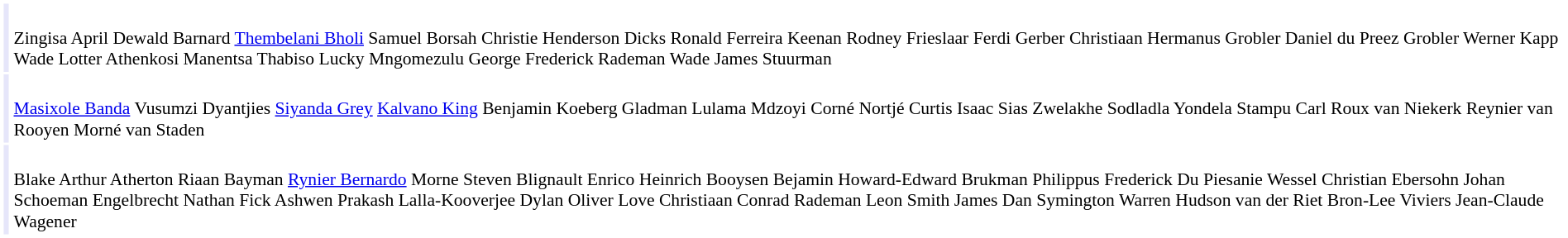<table cellpadding="2" style="border: 1px solid white; font-size:90%;">
<tr>
<td colspan="2" align="right" bgcolor="lavender"></td>
<td align="left"><br>Zingisa April
Dewald Barnard
<a href='#'>Thembelani Bholi</a>
Samuel Borsah
Christie Henderson Dicks
Ronald Ferreira
Keenan Rodney Frieslaar
Ferdi Gerber
Christiaan Hermanus Grobler
Daniel du Preez Grobler
Werner Kapp
Wade Lotter
Athenkosi Manentsa
Thabiso Lucky Mngomezulu
George Frederick Rademan
Wade James Stuurman</td>
</tr>
<tr>
<td colspan="2" align="right" bgcolor="lavender"></td>
<td align="left"><br><a href='#'>Masixole Banda</a>
Vusumzi Dyantjies
<a href='#'>Siyanda Grey</a>
<a href='#'>Kalvano King</a>
Benjamin Koeberg
Gladman Lulama Mdzoyi
Corné Nortjé
Curtis Isaac Sias
Zwelakhe Sodladla
Yondela Stampu
Carl Roux van Niekerk
Reynier van Rooyen
Morné van Staden</td>
</tr>
<tr>
<td colspan="2" align="right" bgcolor="lavender"></td>
<td align="left"><br>Blake Arthur Atherton
Riaan Bayman
<a href='#'>Rynier Bernardo</a>
Morne Steven Blignault
Enrico Heinrich Booysen
Bejamin Howard-Edward Brukman
Philippus Frederick Du Piesanie
Wessel Christian Ebersohn
Johan Schoeman Engelbrecht
Nathan Fick
Ashwen Prakash Lalla-Kooverjee
Dylan Oliver Love
Christiaan Conrad Rademan
Leon Smith
James Dan Symington
Warren Hudson van der Riet
Bron-Lee Viviers
Jean-Claude Wagener</td>
</tr>
</table>
